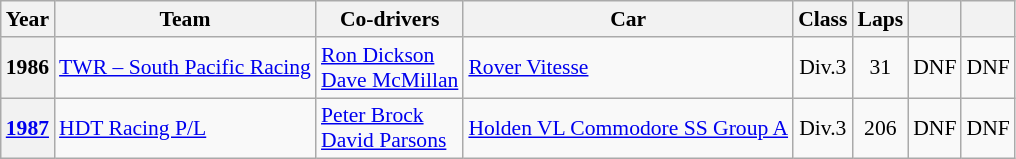<table class="wikitable" style="text-align:center; font-size:90%">
<tr>
<th>Year</th>
<th>Team</th>
<th>Co-drivers</th>
<th>Car</th>
<th>Class</th>
<th>Laps</th>
<th></th>
<th></th>
</tr>
<tr>
<th>1986</th>
<td align="left"> <a href='#'>TWR – South Pacific Racing</a></td>
<td align="left"> <a href='#'>Ron Dickson</a><br> <a href='#'>Dave McMillan</a></td>
<td align="left"><a href='#'>Rover Vitesse</a></td>
<td>Div.3</td>
<td>31</td>
<td>DNF</td>
<td>DNF</td>
</tr>
<tr>
<th><a href='#'>1987</a></th>
<td align="left"> <a href='#'>HDT Racing P/L</a></td>
<td align="left"> <a href='#'>Peter Brock</a><br> <a href='#'>David Parsons</a></td>
<td align="left"><a href='#'>Holden VL Commodore SS Group A</a></td>
<td>Div.3</td>
<td>206</td>
<td>DNF</td>
<td>DNF</td>
</tr>
</table>
